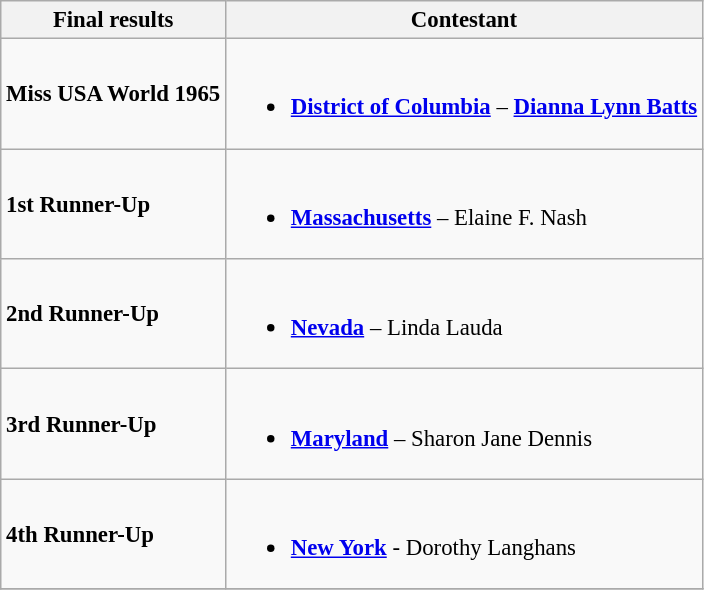<table class="wikitable sortable" style="font-size: 95%;">
<tr>
<th>Final results</th>
<th>Contestant</th>
</tr>
<tr>
<td><strong>Miss USA World 1965</strong></td>
<td><br><ul><li><strong> <a href='#'>District of Columbia</a></strong> – <strong><a href='#'>Dianna Lynn Batts</a></strong></li></ul></td>
</tr>
<tr>
<td><strong>1st Runner-Up</strong></td>
<td><br><ul><li><strong> <a href='#'>Massachusetts</a></strong> – Elaine F. Nash</li></ul></td>
</tr>
<tr>
<td><strong>2nd Runner-Up</strong></td>
<td><br><ul><li><strong> <a href='#'>Nevada</a></strong> – Linda Lauda</li></ul></td>
</tr>
<tr>
<td><strong>3rd Runner-Up</strong></td>
<td><br><ul><li><strong> <a href='#'>Maryland</a></strong> – Sharon Jane Dennis</li></ul></td>
</tr>
<tr>
<td><strong>4th Runner-Up</strong></td>
<td><br><ul><li><strong> <a href='#'>New York</a></strong> - Dorothy Langhans</li></ul></td>
</tr>
<tr>
</tr>
</table>
